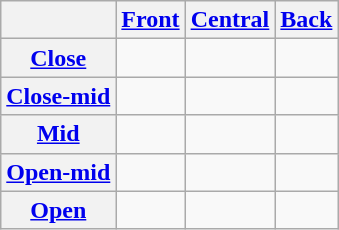<table class="wikitable" style="text-align:center;">
<tr>
<th> </th>
<th><a href='#'>Front</a></th>
<th><a href='#'>Central</a></th>
<th><a href='#'>Back</a></th>
</tr>
<tr>
<th><a href='#'>Close</a></th>
<td></td>
<td> </td>
<td> </td>
</tr>
<tr>
<th><a href='#'>Close-mid</a></th>
<td> </td>
<td> </td>
<td></td>
</tr>
<tr>
<th><a href='#'>Mid</a></th>
<td> </td>
<td></td>
<td> </td>
</tr>
<tr>
<th><a href='#'>Open-mid</a></th>
<td></td>
<td> </td>
<td> </td>
</tr>
<tr>
<th><a href='#'>Open</a></th>
<td></td>
<td></td>
<td> </td>
</tr>
</table>
